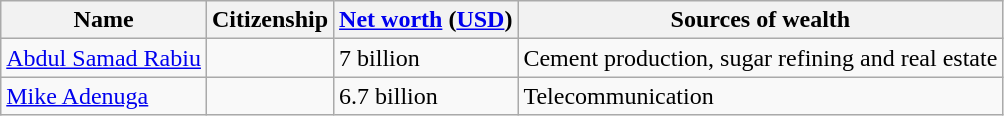<table class="wikitable">
<tr>
<th>Name</th>
<th>Citizenship</th>
<th><a href='#'>Net worth</a> (<a href='#'>USD</a>)</th>
<th>Sources of wealth</th>
</tr>
<tr>
<td><a href='#'>Abdul Samad Rabiu</a></td>
<td></td>
<td>7 billion</td>
<td>Cement production, sugar refining and real estate</td>
</tr>
<tr>
<td><a href='#'>Mike Adenuga</a></td>
<td></td>
<td>6.7 billion</td>
<td>Telecommunication</td>
</tr>
</table>
